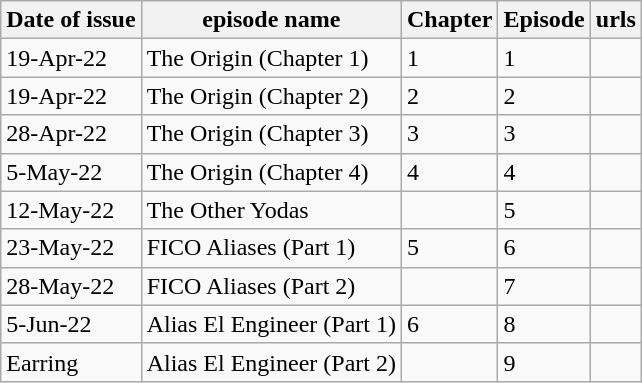<table class="wikitable">
<tr>
<th>Date of issue</th>
<th>episode name</th>
<th>Chapter</th>
<th>Episode</th>
<th>urls</th>
</tr>
<tr>
<td>19-Apr-22</td>
<td>The Origin (Chapter 1)</td>
<td>1</td>
<td>1</td>
<td></td>
</tr>
<tr>
<td>19-Apr-22</td>
<td>The Origin (Chapter 2)</td>
<td>2</td>
<td>2</td>
<td></td>
</tr>
<tr>
<td>28-Apr-22</td>
<td>The Origin (Chapter 3)</td>
<td>3</td>
<td>3</td>
<td></td>
</tr>
<tr>
<td>5-May-22</td>
<td>The Origin (Chapter 4)</td>
<td>4</td>
<td>4</td>
<td></td>
</tr>
<tr>
<td>12-May-22</td>
<td>The Other Yodas</td>
<td></td>
<td>5</td>
<td></td>
</tr>
<tr>
<td>23-May-22</td>
<td>FICO Aliases (Part 1)</td>
<td>5</td>
<td>6</td>
<td></td>
</tr>
<tr>
<td>28-May-22</td>
<td>FICO Aliases (Part 2)</td>
<td></td>
<td>7</td>
<td></td>
</tr>
<tr>
<td>5-Jun-22</td>
<td>Alias El Engineer (Part 1)</td>
<td>6</td>
<td>8</td>
<td></td>
</tr>
<tr>
<td>Earring</td>
<td>Alias El Engineer (Part 2)</td>
<td></td>
<td>9</td>
<td></td>
</tr>
</table>
